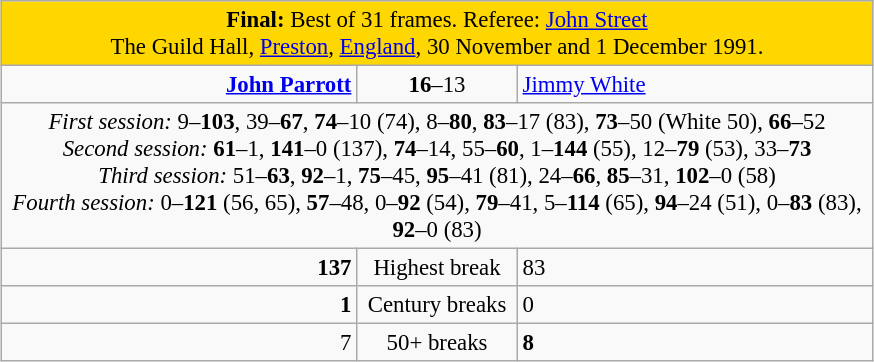<table class="wikitable" style="font-size: 95%; margin: 1em auto 1em auto;">
<tr>
<td colspan="3" align="center" bgcolor="#ffd700"><strong>Final:</strong> Best of 31 frames. Referee: <a href='#'>John Street</a><br>The Guild Hall, <a href='#'>Preston</a>, <a href='#'>England</a>, 30 November and 1 December 1991.</td>
</tr>
<tr>
<td width="230" align="right"><strong><a href='#'>John Parrott</a></strong><br></td>
<td width="100" align="center"><strong>16</strong>–13</td>
<td width="230"><a href='#'>Jimmy White</a><br></td>
</tr>
<tr>
<td colspan="3" align="center" style="font-size: 100%"><em>First session:</em> 9–<strong>103</strong>, 39–<strong>67</strong>, <strong>74</strong>–10 (74), 8–<strong>80</strong>, <strong>83</strong>–17 (83), <strong>73</strong>–50 (White 50), <strong>66</strong>–52<br><em>Second session:</em> <strong>61</strong>–1, <strong>141</strong>–0 (137), <strong>74</strong>–14, 55–<strong>60</strong>, 1–<strong>144</strong> (55), 12–<strong>79</strong> (53), 33–<strong>73</strong> <br><em>Third session:</em> 51–<strong>63</strong>, <strong>92</strong>–1, <strong>75</strong>–45, <strong>95</strong>–41 (81), 24–<strong>66</strong>, <strong>85</strong>–31, <strong>102</strong>–0 (58)<br><em>Fourth session:</em> 0–<strong>121</strong> (56, 65), <strong>57</strong>–48, 0–<strong>92</strong> (54), <strong>79</strong>–41, 5–<strong>114</strong> (65), <strong>94</strong>–24 (51), 0–<strong>83</strong> (83), <strong>92</strong>–0 (83)</td>
</tr>
<tr>
<td align="right"><strong>137</strong></td>
<td align="center">Highest break</td>
<td>83</td>
</tr>
<tr>
<td align="right"><strong>1</strong></td>
<td align="center">Century breaks</td>
<td>0</td>
</tr>
<tr>
<td align="right">7</td>
<td align="center">50+ breaks</td>
<td><strong>8</strong></td>
</tr>
</table>
